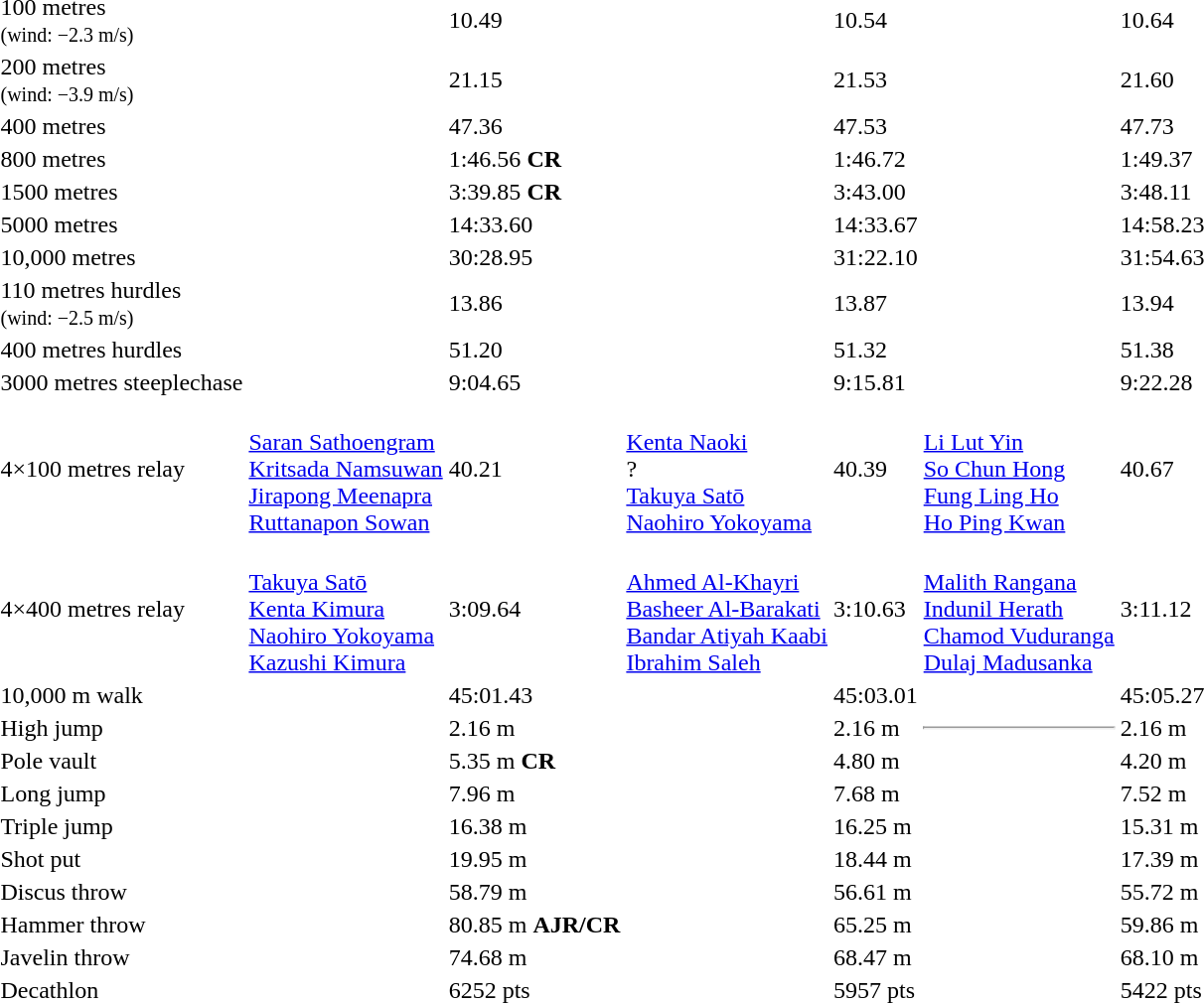<table>
<tr>
<td>100 metres<br><small>(wind: −2.3 m/s)</small></td>
<td></td>
<td>10.49</td>
<td></td>
<td>10.54</td>
<td></td>
<td>10.64</td>
</tr>
<tr>
<td>200 metres<br><small>(wind: −3.9 m/s)</small></td>
<td></td>
<td>21.15</td>
<td></td>
<td>21.53</td>
<td></td>
<td>21.60</td>
</tr>
<tr>
<td>400 metres</td>
<td></td>
<td>47.36</td>
<td></td>
<td>47.53</td>
<td></td>
<td>47.73</td>
</tr>
<tr>
<td>800 metres</td>
<td></td>
<td>1:46.56 <strong>CR</strong></td>
<td></td>
<td>1:46.72</td>
<td></td>
<td>1:49.37</td>
</tr>
<tr>
<td>1500 metres</td>
<td></td>
<td>3:39.85 <strong>CR</strong></td>
<td></td>
<td>3:43.00</td>
<td></td>
<td>3:48.11</td>
</tr>
<tr>
<td>5000 metres</td>
<td></td>
<td>14:33.60</td>
<td></td>
<td>14:33.67</td>
<td></td>
<td>14:58.23</td>
</tr>
<tr>
<td>10,000 metres</td>
<td></td>
<td>30:28.95</td>
<td></td>
<td>31:22.10</td>
<td></td>
<td>31:54.63</td>
</tr>
<tr>
<td>110 metres hurdles<br><small>(wind: −2.5 m/s)</small></td>
<td></td>
<td>13.86</td>
<td></td>
<td>13.87</td>
<td></td>
<td>13.94</td>
</tr>
<tr>
<td>400 metres hurdles</td>
<td></td>
<td>51.20</td>
<td></td>
<td>51.32</td>
<td></td>
<td>51.38</td>
</tr>
<tr>
<td>3000 metres steeplechase</td>
<td></td>
<td>9:04.65</td>
<td></td>
<td>9:15.81</td>
<td></td>
<td>9:22.28</td>
</tr>
<tr>
<td>4×100 metres relay</td>
<td><br><a href='#'>Saran Sathoengram</a><br><a href='#'>Kritsada Namsuwan</a><br><a href='#'>Jirapong Meenapra</a><br><a href='#'>Ruttanapon Sowan</a></td>
<td>40.21</td>
<td><br><a href='#'>Kenta Naoki</a><br>?<br><a href='#'>Takuya Satō</a><br><a href='#'>Naohiro Yokoyama</a></td>
<td>40.39</td>
<td><br><a href='#'>Li Lut Yin</a><br><a href='#'>So Chun Hong</a><br><a href='#'>Fung Ling Ho</a><br><a href='#'>Ho Ping Kwan</a></td>
<td>40.67</td>
</tr>
<tr>
<td>4×400 metres relay</td>
<td><br><a href='#'>Takuya Satō</a><br><a href='#'>Kenta Kimura</a><br><a href='#'>Naohiro Yokoyama</a><br><a href='#'>Kazushi Kimura</a></td>
<td>3:09.64</td>
<td><br><a href='#'>Ahmed Al-Khayri</a><br><a href='#'>Basheer Al-Barakati</a><br><a href='#'>Bandar Atiyah Kaabi</a><br><a href='#'>Ibrahim Saleh</a></td>
<td>3:10.63</td>
<td><br><a href='#'>Malith Rangana</a><br><a href='#'>Indunil Herath</a><br><a href='#'>Chamod Vuduranga</a><br><a href='#'>Dulaj Madusanka</a></td>
<td>3:11.12</td>
</tr>
<tr>
<td>10,000 m walk</td>
<td></td>
<td>45:01.43</td>
<td></td>
<td>45:03.01</td>
<td></td>
<td>45:05.27</td>
</tr>
<tr>
<td>High jump</td>
<td></td>
<td>2.16 m</td>
<td></td>
<td>2.16 m</td>
<td><hr></td>
<td>2.16 m</td>
</tr>
<tr>
<td>Pole vault</td>
<td></td>
<td>5.35 m <strong>CR</strong></td>
<td></td>
<td>4.80 m</td>
<td></td>
<td>4.20 m</td>
</tr>
<tr>
<td>Long jump</td>
<td></td>
<td>7.96 m</td>
<td></td>
<td>7.68 m</td>
<td></td>
<td>7.52 m</td>
</tr>
<tr>
<td>Triple jump</td>
<td></td>
<td>16.38 m</td>
<td></td>
<td>16.25 m</td>
<td></td>
<td>15.31 m</td>
</tr>
<tr>
<td>Shot put</td>
<td></td>
<td>19.95 m</td>
<td></td>
<td>18.44 m</td>
<td></td>
<td>17.39 m</td>
</tr>
<tr>
<td>Discus throw</td>
<td></td>
<td>58.79 m</td>
<td></td>
<td>56.61 m</td>
<td></td>
<td>55.72 m</td>
</tr>
<tr>
<td>Hammer throw</td>
<td></td>
<td>80.85 m <strong>AJR/CR</strong></td>
<td></td>
<td>65.25 m</td>
<td></td>
<td>59.86 m</td>
</tr>
<tr>
<td>Javelin throw</td>
<td></td>
<td>74.68 m</td>
<td></td>
<td>68.47 m</td>
<td></td>
<td>68.10 m</td>
</tr>
<tr>
<td>Decathlon</td>
<td></td>
<td>6252 pts</td>
<td></td>
<td>5957 pts</td>
<td></td>
<td>5422 pts</td>
</tr>
</table>
